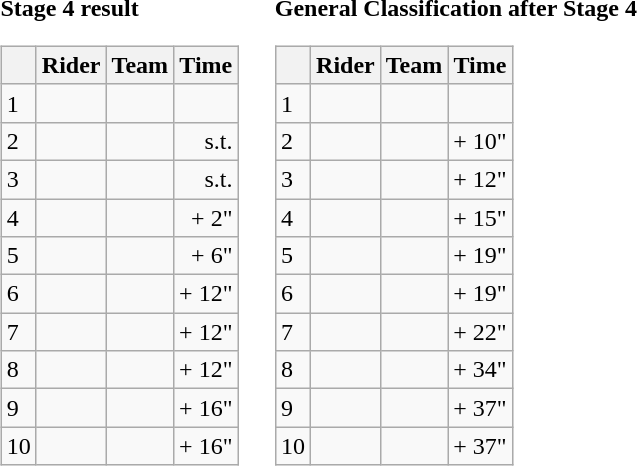<table>
<tr>
<td><strong>Stage 4 result</strong><br><table class="wikitable">
<tr>
<th></th>
<th>Rider</th>
<th>Team</th>
<th>Time</th>
</tr>
<tr>
<td>1</td>
<td></td>
<td></td>
<td align="right"></td>
</tr>
<tr>
<td>2</td>
<td></td>
<td></td>
<td align="right">s.t.</td>
</tr>
<tr>
<td>3</td>
<td></td>
<td></td>
<td align="right">s.t.</td>
</tr>
<tr>
<td>4</td>
<td></td>
<td></td>
<td align="right">+ 2"</td>
</tr>
<tr>
<td>5</td>
<td></td>
<td></td>
<td align="right">+ 6"</td>
</tr>
<tr>
<td>6</td>
<td> </td>
<td></td>
<td align="right">+ 12"</td>
</tr>
<tr>
<td>7</td>
<td></td>
<td></td>
<td align="right">+ 12"</td>
</tr>
<tr>
<td>8</td>
<td></td>
<td></td>
<td align="right">+ 12"</td>
</tr>
<tr>
<td>9</td>
<td></td>
<td></td>
<td align="right">+ 16"</td>
</tr>
<tr>
<td>10</td>
<td></td>
<td></td>
<td align="right">+ 16"</td>
</tr>
</table>
</td>
<td></td>
<td><strong>General Classification after Stage 4</strong><br><table class="wikitable">
<tr>
<th></th>
<th>Rider</th>
<th>Team</th>
<th>Time</th>
</tr>
<tr>
<td>1</td>
<td> </td>
<td></td>
<td align="right"></td>
</tr>
<tr>
<td>2</td>
<td></td>
<td></td>
<td align="right">+ 10"</td>
</tr>
<tr>
<td>3</td>
<td></td>
<td></td>
<td align="right">+ 12"</td>
</tr>
<tr>
<td>4</td>
<td></td>
<td></td>
<td align="right">+ 15"</td>
</tr>
<tr>
<td>5</td>
<td></td>
<td></td>
<td align="right">+ 19"</td>
</tr>
<tr>
<td>6</td>
<td></td>
<td></td>
<td align="right">+ 19"</td>
</tr>
<tr>
<td>7</td>
<td></td>
<td></td>
<td align="right">+ 22"</td>
</tr>
<tr>
<td>8</td>
<td></td>
<td></td>
<td align="right">+ 34"</td>
</tr>
<tr>
<td>9</td>
<td></td>
<td></td>
<td align="right">+ 37"</td>
</tr>
<tr>
<td>10</td>
<td></td>
<td></td>
<td align="right">+ 37"</td>
</tr>
</table>
</td>
</tr>
</table>
